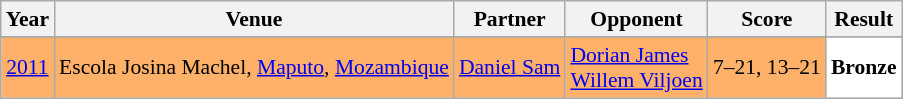<table class="sortable wikitable" style="font-size: 90%;">
<tr>
<th>Year</th>
<th>Venue</th>
<th>Partner</th>
<th>Opponent</th>
<th>Score</th>
<th>Result</th>
</tr>
<tr>
</tr>
<tr style="background:#FFB069">
<td align="center"><a href='#'>2011</a></td>
<td align="left">Escola Josina Machel, <a href='#'>Maputo</a>, <a href='#'>Mozambique</a></td>
<td align="left"> <a href='#'>Daniel Sam</a></td>
<td align="left"> <a href='#'>Dorian James</a><br> <a href='#'>Willem Viljoen</a></td>
<td align="left">7–21, 13–21</td>
<td style="text-align:left; background:white"> <strong>Bronze</strong></td>
</tr>
</table>
